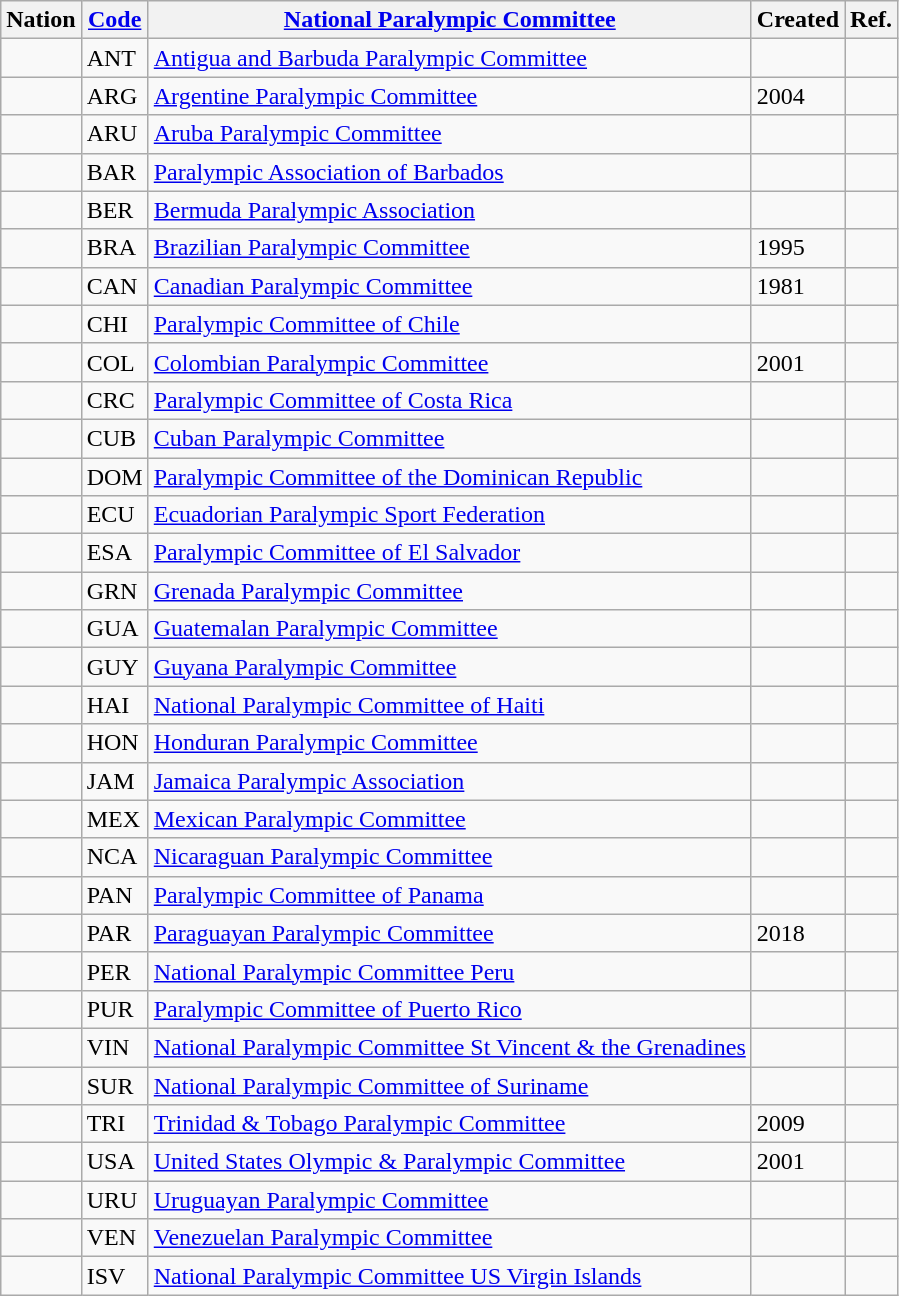<table class="wikitable">
<tr>
<th>Nation</th>
<th><a href='#'>Code</a></th>
<th><a href='#'>National Paralympic Committee</a></th>
<th>Created</th>
<th>Ref.</th>
</tr>
<tr>
<td></td>
<td>ANT</td>
<td><a href='#'>Antigua and Barbuda Paralympic Committee</a></td>
<td></td>
<td></td>
</tr>
<tr>
<td></td>
<td>ARG</td>
<td><a href='#'>Argentine Paralympic Committee</a></td>
<td>2004</td>
<td></td>
</tr>
<tr>
<td></td>
<td>ARU</td>
<td><a href='#'>Aruba Paralympic Committee</a></td>
<td></td>
<td></td>
</tr>
<tr>
<td></td>
<td>BAR</td>
<td><a href='#'>Paralympic Association of Barbados</a></td>
<td></td>
<td></td>
</tr>
<tr>
<td></td>
<td>BER</td>
<td><a href='#'>Bermuda Paralympic Association</a></td>
<td></td>
<td></td>
</tr>
<tr>
<td></td>
<td>BRA</td>
<td><a href='#'>Brazilian Paralympic Committee</a></td>
<td>1995</td>
<td></td>
</tr>
<tr>
<td></td>
<td>CAN</td>
<td><a href='#'>Canadian Paralympic Committee</a></td>
<td>1981</td>
<td></td>
</tr>
<tr>
<td></td>
<td>CHI</td>
<td><a href='#'>Paralympic Committee of Chile</a></td>
<td></td>
<td></td>
</tr>
<tr>
<td></td>
<td>COL</td>
<td><a href='#'>Colombian Paralympic Committee</a></td>
<td>2001</td>
<td></td>
</tr>
<tr>
<td></td>
<td>CRC</td>
<td><a href='#'>Paralympic Committee of Costa Rica</a></td>
<td></td>
<td></td>
</tr>
<tr>
<td></td>
<td>CUB</td>
<td><a href='#'>Cuban Paralympic Committee</a></td>
<td></td>
<td></td>
</tr>
<tr>
<td></td>
<td>DOM</td>
<td><a href='#'>Paralympic Committee of the Dominican Republic</a></td>
<td></td>
<td></td>
</tr>
<tr>
<td></td>
<td>ECU</td>
<td><a href='#'>Ecuadorian Paralympic Sport Federation</a></td>
<td></td>
<td></td>
</tr>
<tr>
<td></td>
<td>ESA</td>
<td><a href='#'>Paralympic Committee of El Salvador</a></td>
<td></td>
<td></td>
</tr>
<tr>
<td></td>
<td>GRN</td>
<td><a href='#'>Grenada Paralympic Committee</a></td>
<td></td>
<td></td>
</tr>
<tr>
<td></td>
<td>GUA</td>
<td><a href='#'>Guatemalan Paralympic Committee</a></td>
<td></td>
<td></td>
</tr>
<tr>
<td></td>
<td>GUY</td>
<td><a href='#'>Guyana Paralympic Committee</a></td>
<td></td>
<td></td>
</tr>
<tr>
<td></td>
<td>HAI</td>
<td><a href='#'>National Paralympic Committee of Haiti</a></td>
<td></td>
<td></td>
</tr>
<tr>
<td></td>
<td>HON</td>
<td><a href='#'>Honduran Paralympic Committee</a></td>
<td></td>
<td></td>
</tr>
<tr>
<td></td>
<td>JAM</td>
<td><a href='#'>Jamaica Paralympic Association</a></td>
<td></td>
<td></td>
</tr>
<tr>
<td></td>
<td>MEX</td>
<td><a href='#'>Mexican Paralympic Committee</a></td>
<td></td>
<td></td>
</tr>
<tr>
<td></td>
<td>NCA</td>
<td><a href='#'>Nicaraguan Paralympic Committee</a></td>
<td></td>
<td></td>
</tr>
<tr>
<td></td>
<td>PAN</td>
<td><a href='#'>Paralympic Committee of Panama</a></td>
<td></td>
<td></td>
</tr>
<tr>
<td></td>
<td>PAR</td>
<td><a href='#'>Paraguayan Paralympic Committee</a></td>
<td>2018</td>
<td></td>
</tr>
<tr>
<td></td>
<td>PER</td>
<td><a href='#'>National Paralympic Committee Peru</a></td>
<td></td>
<td></td>
</tr>
<tr>
<td></td>
<td>PUR</td>
<td><a href='#'>Paralympic Committee of Puerto Rico</a></td>
<td></td>
<td></td>
</tr>
<tr>
<td></td>
<td>VIN</td>
<td><a href='#'>National Paralympic Committee St Vincent & the Grenadines</a></td>
<td></td>
<td></td>
</tr>
<tr>
<td></td>
<td>SUR</td>
<td><a href='#'>National Paralympic Committee of Suriname</a></td>
<td></td>
<td></td>
</tr>
<tr>
<td></td>
<td>TRI</td>
<td><a href='#'>Trinidad & Tobago Paralympic Committee</a></td>
<td>2009</td>
<td></td>
</tr>
<tr>
<td></td>
<td>USA</td>
<td><a href='#'>United States Olympic & Paralympic Committee</a></td>
<td>2001</td>
<td></td>
</tr>
<tr>
<td></td>
<td>URU</td>
<td><a href='#'>Uruguayan Paralympic Committee</a></td>
<td></td>
<td></td>
</tr>
<tr>
<td></td>
<td>VEN</td>
<td><a href='#'>Venezuelan Paralympic Committee</a></td>
<td></td>
<td></td>
</tr>
<tr>
<td></td>
<td>ISV</td>
<td><a href='#'>National Paralympic Committee US Virgin Islands</a></td>
<td></td>
<td></td>
</tr>
</table>
